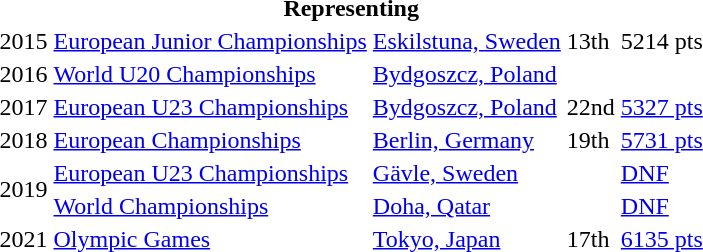<table>
<tr>
<th colspan="5">Representing </th>
</tr>
<tr>
<td>2015</td>
<td><a href='#'>European Junior Championships</a></td>
<td><a href='#'>Eskilstuna, Sweden</a></td>
<td>13th</td>
<td>5214 pts</td>
</tr>
<tr>
<td>2016</td>
<td><a href='#'>World U20 Championships</a></td>
<td><a href='#'>Bydgoszcz, Poland</a></td>
<td></td>
<td></td>
</tr>
<tr>
<td>2017</td>
<td><a href='#'>European U23 Championships</a></td>
<td><a href='#'>Bydgoszcz, Poland</a></td>
<td>22nd</td>
<td><a href='#'>5327 pts</a></td>
</tr>
<tr>
<td>2018</td>
<td><a href='#'>European Championships</a></td>
<td><a href='#'>Berlin, Germany</a></td>
<td>19th</td>
<td><a href='#'>5731 pts</a></td>
</tr>
<tr>
<td rowspan=2>2019</td>
<td><a href='#'>European U23 Championships</a></td>
<td><a href='#'>Gävle, Sweden</a></td>
<td></td>
<td><a href='#'>DNF</a></td>
</tr>
<tr>
<td><a href='#'>World Championships</a></td>
<td><a href='#'>Doha, Qatar</a></td>
<td></td>
<td><a href='#'>DNF</a></td>
</tr>
<tr>
<td>2021</td>
<td><a href='#'>Olympic Games</a></td>
<td><a href='#'>Tokyo, Japan</a></td>
<td>17th</td>
<td><a href='#'>6135 pts</a></td>
</tr>
</table>
